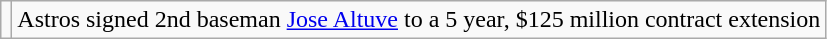<table class="wikitable">
<tr>
<td></td>
<td>Astros signed 2nd baseman <a href='#'>Jose Altuve</a> to a 5 year, $125 million contract extension</td>
</tr>
</table>
